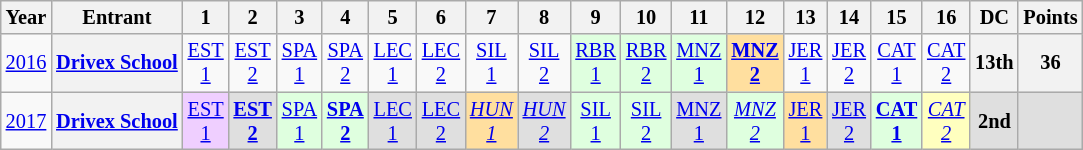<table class="wikitable" style="text-align:center; font-size:85%">
<tr>
<th>Year</th>
<th>Entrant</th>
<th>1</th>
<th>2</th>
<th>3</th>
<th>4</th>
<th>5</th>
<th>6</th>
<th>7</th>
<th>8</th>
<th>9</th>
<th>10</th>
<th>11</th>
<th>12</th>
<th>13</th>
<th>14</th>
<th>15</th>
<th>16</th>
<th>DC</th>
<th>Points</th>
</tr>
<tr>
<td><a href='#'>2016</a></td>
<th nowrap><a href='#'>Drivex School</a></th>
<td style="background:#;"><a href='#'>EST<br>1</a></td>
<td style="background:#;"><a href='#'>EST<br>2</a></td>
<td style="background:#;"><a href='#'>SPA<br>1</a></td>
<td style="background:#;"><a href='#'>SPA<br>2</a></td>
<td style="background:#;"><a href='#'>LEC<br>1</a></td>
<td style="background:#;"><a href='#'>LEC<br>2</a></td>
<td style="background:#;"><a href='#'>SIL<br>1</a></td>
<td style="background:#;"><a href='#'>SIL<br>2</a></td>
<td style="background:#DFFFDF;"><a href='#'>RBR<br>1</a><br></td>
<td style="background:#DFFFDF;"><a href='#'>RBR<br>2</a><br></td>
<td style="background:#DFFFDF;"><a href='#'>MNZ<br>1</a><br></td>
<td style="background:#FFDF9F;"><strong><a href='#'>MNZ<br>2</a></strong><br></td>
<td style="background:#;"><a href='#'>JER<br>1</a></td>
<td style="background:#;"><a href='#'>JER<br>2</a></td>
<td style="background:#;"><a href='#'>CAT<br>1</a></td>
<td style="background:#;"><a href='#'>CAT<br>2</a></td>
<th>13th</th>
<th>36</th>
</tr>
<tr>
<td><a href='#'>2017</a></td>
<th nowrap><a href='#'>Drivex School</a></th>
<td style="background:#EFCFFF;"><a href='#'>EST<br>1</a><br></td>
<td style="background:#DFDFDF;"><strong><a href='#'>EST<br>2</a></strong><br></td>
<td style="background:#DFFFDF;"><a href='#'>SPA<br>1</a><br></td>
<td style="background:#DFFFDF;"><strong><a href='#'>SPA<br>2</a></strong><br></td>
<td style="background:#DFDFDF;"><a href='#'>LEC<br>1</a><br></td>
<td style="background:#DFDFDF;"><a href='#'>LEC<br>2</a><br></td>
<td style="background:#FFDF9F;"><em><a href='#'>HUN<br>1</a></em><br></td>
<td style="background:#DFDFDF;"><em><a href='#'>HUN<br>2</a></em><br></td>
<td style="background:#DFFFDF;"><a href='#'>SIL<br>1</a><br></td>
<td style="background:#DFFFDF;"><a href='#'>SIL<br>2</a><br></td>
<td style="background:#DFDFDF;"><a href='#'>MNZ<br>1</a><br></td>
<td style="background:#DFFFDF;"><em><a href='#'>MNZ<br>2</a></em><br></td>
<td style="background:#FFDF9F;"><a href='#'>JER<br>1</a><br></td>
<td style="background:#DFDFDF;"><a href='#'>JER<br>2</a><br></td>
<td style="background:#DFFFDF;"><strong><a href='#'>CAT<br>1</a></strong><br></td>
<td style="background:#FFFFBF;"><em><a href='#'>CAT<br>2</a></em><br></td>
<th style="background:#DFDFDF;">2nd</th>
<th style="background:#DFDFDF;"></th>
</tr>
</table>
